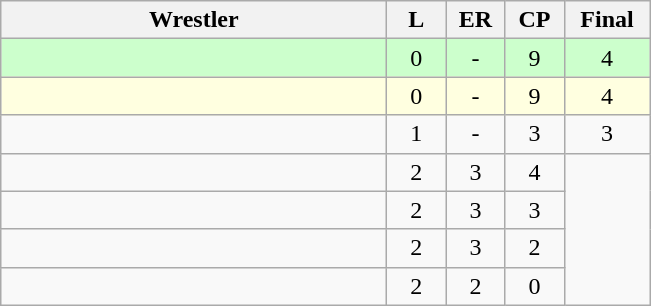<table class="wikitable" style="text-align: center;" |>
<tr>
<th width="250">Wrestler</th>
<th width="32">L</th>
<th width="32">ER</th>
<th width="32">CP</th>
<th width="50">Final</th>
</tr>
<tr bgcolor="ccffcc">
<td style="text-align:left;"></td>
<td>0</td>
<td>-</td>
<td>9</td>
<td>4</td>
</tr>
<tr bgcolor="lightyellow">
<td style="text-align:left;"></td>
<td>0</td>
<td>-</td>
<td>9</td>
<td>4</td>
</tr>
<tr>
<td style="text-align:left;"></td>
<td>1</td>
<td>-</td>
<td>3</td>
<td>3</td>
</tr>
<tr>
<td style="text-align:left;"></td>
<td>2</td>
<td>3</td>
<td>4</td>
</tr>
<tr>
<td style="text-align:left;"></td>
<td>2</td>
<td>3</td>
<td>3</td>
</tr>
<tr>
<td style="text-align:left;"></td>
<td>2</td>
<td>3</td>
<td>2</td>
</tr>
<tr>
<td style="text-align:left;"></td>
<td>2</td>
<td>2</td>
<td>0</td>
</tr>
</table>
